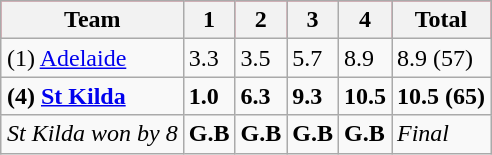<table class="wikitable" style="margin:1em auto;">
<tr bgcolor="#FF0033">
<th>Team</th>
<th>1</th>
<th>2</th>
<th>3</th>
<th>4</th>
<th>Total</th>
</tr>
<tr>
<td>(1) <a href='#'>Adelaide</a></td>
<td>3.3</td>
<td>3.5</td>
<td>5.7</td>
<td>8.9</td>
<td>8.9 (57)</td>
</tr>
<tr>
<td><strong>(4) <a href='#'>St Kilda</a></strong></td>
<td><strong>1.0</strong></td>
<td><strong>6.3</strong></td>
<td><strong>9.3</strong></td>
<td><strong>10.5</strong></td>
<td><strong>10.5 (65)</strong></td>
</tr>
<tr>
<td><em>St Kilda won by 8</em></td>
<td><strong>G.B</strong></td>
<td><strong>G.B</strong></td>
<td><strong>G.B</strong></td>
<td><strong>G.B</strong></td>
<td><em>Final</em></td>
</tr>
</table>
